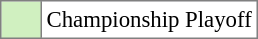<table bgcolor="#f7f8ff" cellpadding="3" cellspacing="0" border="1" style="font-size: 95%; border: gray solid 1px; border-collapse: collapse;text-align:center;">
<tr>
<td style="background: #D0F0C0;" width="20"></td>
<td bgcolor="#ffffff" align="left">Championship Playoff</td>
</tr>
</table>
